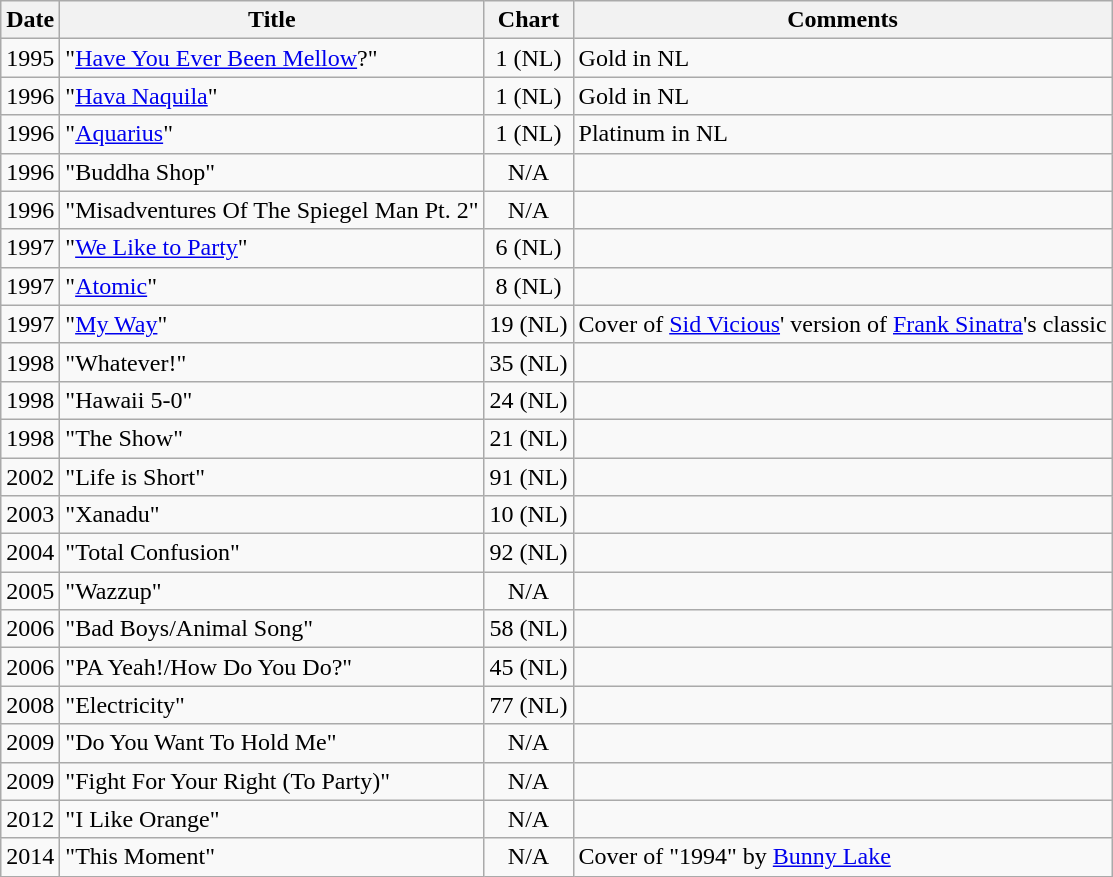<table class="wikitable">
<tr>
<th>Date</th>
<th>Title</th>
<th>Chart</th>
<th>Comments</th>
</tr>
<tr>
<td>1995</td>
<td>"<a href='#'>Have You Ever Been Mellow</a>?"</td>
<td align="center">1 (NL)</td>
<td>Gold in NL </td>
</tr>
<tr>
<td>1996</td>
<td>"<a href='#'>Hava Naquila</a>"</td>
<td align="center">1 (NL)</td>
<td>Gold in NL </td>
</tr>
<tr>
<td>1996</td>
<td>"<a href='#'>Aquarius</a>"</td>
<td align="center">1 (NL)</td>
<td>Platinum in NL </td>
</tr>
<tr>
<td>1996</td>
<td>"Buddha Shop"</td>
<td align="center">N/A</td>
<td> </td>
</tr>
<tr>
<td>1996</td>
<td>"Misadventures Of The Spiegel Man Pt. 2"</td>
<td align="center">N/A</td>
<td> </td>
</tr>
<tr>
<td>1997</td>
<td>"<a href='#'>We Like to Party</a>"</td>
<td align="center">6 (NL)</td>
<td> </td>
</tr>
<tr>
<td>1997</td>
<td>"<a href='#'>Atomic</a>"</td>
<td align="center">8 (NL)</td>
<td> </td>
</tr>
<tr>
<td>1997</td>
<td>"<a href='#'>My Way</a>"</td>
<td align="center">19 (NL)</td>
<td>Cover of <a href='#'>Sid Vicious</a>' version of <a href='#'>Frank Sinatra</a>'s classic</td>
</tr>
<tr>
<td>1998</td>
<td>"Whatever!"</td>
<td align="center">35 (NL)</td>
<td> </td>
</tr>
<tr>
<td>1998</td>
<td>"Hawaii 5-0"</td>
<td align="center">24 (NL)</td>
<td> </td>
</tr>
<tr>
<td>1998</td>
<td>"The Show"</td>
<td align="center">21 (NL)</td>
<td> </td>
</tr>
<tr>
<td>2002</td>
<td>"Life is Short"</td>
<td align="center">91 (NL)</td>
<td> </td>
</tr>
<tr>
<td>2003</td>
<td>"Xanadu"</td>
<td align="center">10 (NL)</td>
<td> </td>
</tr>
<tr>
<td>2004</td>
<td>"Total Confusion"</td>
<td align="center">92 (NL)</td>
<td> </td>
</tr>
<tr>
<td>2005</td>
<td>"Wazzup"</td>
<td align="center">N/A</td>
<td> </td>
</tr>
<tr>
<td>2006</td>
<td>"Bad Boys/Animal Song"</td>
<td align="center">58 (NL)</td>
<td> </td>
</tr>
<tr>
<td>2006</td>
<td>"PA Yeah!/How Do You Do?"</td>
<td align="center">45 (NL)</td>
<td> </td>
</tr>
<tr>
<td>2008</td>
<td>"Electricity"</td>
<td align="center">77 (NL)</td>
<td> </td>
</tr>
<tr>
<td>2009</td>
<td>"Do You Want To Hold Me"</td>
<td align="center">N/A</td>
<td> </td>
</tr>
<tr>
<td>2009</td>
<td>"Fight For Your Right (To Party)"</td>
<td align="center">N/A</td>
<td> </td>
</tr>
<tr>
<td>2012</td>
<td>"I Like Orange"</td>
<td align="center">N/A</td>
<td> </td>
</tr>
<tr>
<td>2014</td>
<td>"This Moment"</td>
<td align="center">N/A</td>
<td>Cover of "1994" by <a href='#'>Bunny Lake</a></td>
</tr>
</table>
